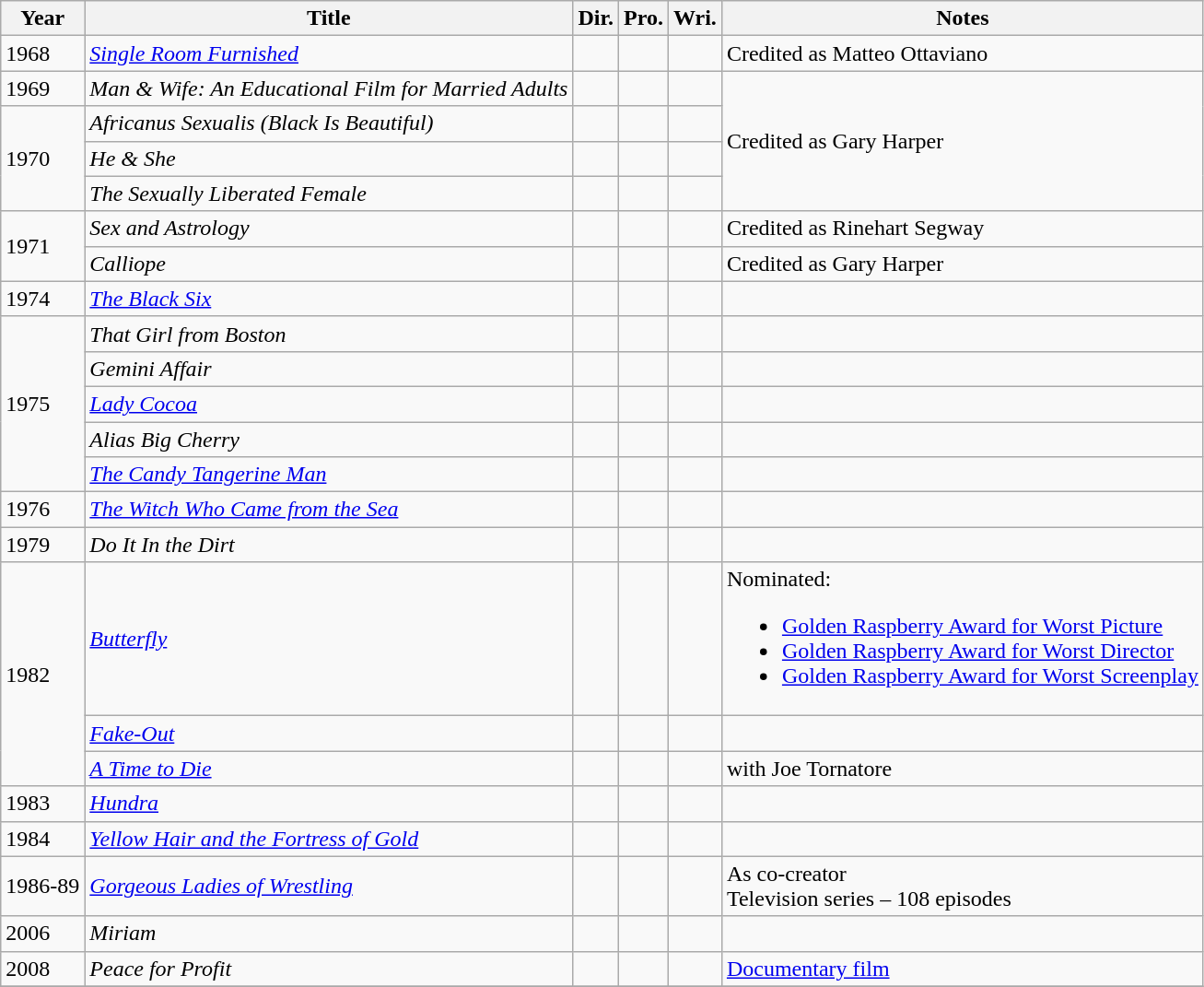<table class="wikitable sortable">
<tr>
<th>Year</th>
<th>Title</th>
<th>Dir.</th>
<th>Pro.</th>
<th>Wri.</th>
<th>Notes</th>
</tr>
<tr>
<td>1968</td>
<td><em><a href='#'>Single Room Furnished</a></em></td>
<td></td>
<td></td>
<td></td>
<td>Credited as Matteo Ottaviano</td>
</tr>
<tr>
<td>1969</td>
<td><em>Man & Wife: An Educational Film for Married Adults</em></td>
<td></td>
<td></td>
<td></td>
<td rowspan="4">Credited as Gary Harper</td>
</tr>
<tr>
<td rowspan="3">1970</td>
<td><em>Africanus Sexualis (Black Is Beautiful)</em></td>
<td></td>
<td></td>
<td></td>
</tr>
<tr>
<td><em>He & She</em></td>
<td></td>
<td></td>
<td></td>
</tr>
<tr>
<td><em>The Sexually Liberated Female</em></td>
<td></td>
<td></td>
<td></td>
</tr>
<tr>
<td rowspan="2">1971</td>
<td><em>Sex and Astrology</em></td>
<td></td>
<td></td>
<td></td>
<td>Credited as Rinehart Segway</td>
</tr>
<tr>
<td><em>Calliope</em></td>
<td></td>
<td></td>
<td></td>
<td>Credited as Gary Harper</td>
</tr>
<tr>
<td>1974</td>
<td><em><a href='#'>The Black Six</a></em></td>
<td></td>
<td></td>
<td></td>
<td></td>
</tr>
<tr>
<td rowspan="5">1975</td>
<td><em>That Girl from Boston</em></td>
<td></td>
<td></td>
<td></td>
<td></td>
</tr>
<tr>
<td><em>Gemini Affair</em></td>
<td></td>
<td></td>
<td></td>
<td></td>
</tr>
<tr>
<td><em><a href='#'>Lady Cocoa</a></em></td>
<td></td>
<td></td>
<td></td>
<td></td>
</tr>
<tr>
<td><em>Alias Big Cherry</em></td>
<td></td>
<td></td>
<td></td>
<td></td>
</tr>
<tr>
<td><em><a href='#'>The Candy Tangerine Man</a></em></td>
<td></td>
<td></td>
<td></td>
<td></td>
</tr>
<tr>
<td>1976</td>
<td><em><a href='#'>The Witch Who Came from the Sea</a></em></td>
<td></td>
<td></td>
<td></td>
<td></td>
</tr>
<tr>
<td>1979</td>
<td><em>Do It In the Dirt</em></td>
<td></td>
<td></td>
<td></td>
<td></td>
</tr>
<tr>
<td rowspan="3">1982</td>
<td><em><a href='#'>Butterfly</a></em></td>
<td></td>
<td></td>
<td></td>
<td>Nominated:<br><ul><li><a href='#'>Golden Raspberry Award for Worst Picture</a></li><li><a href='#'>Golden Raspberry Award for Worst Director</a></li><li><a href='#'>Golden Raspberry Award for Worst Screenplay</a></li></ul></td>
</tr>
<tr>
<td><em><a href='#'>Fake-Out</a></em></td>
<td></td>
<td></td>
<td></td>
<td></td>
</tr>
<tr>
<td><em><a href='#'>A Time to Die</a></em></td>
<td></td>
<td></td>
<td></td>
<td>with Joe Tornatore</td>
</tr>
<tr>
<td>1983</td>
<td><em><a href='#'>Hundra</a></em></td>
<td></td>
<td></td>
<td></td>
<td></td>
</tr>
<tr>
<td>1984</td>
<td><em><a href='#'>Yellow Hair and the Fortress of Gold</a></em></td>
<td></td>
<td></td>
<td></td>
<td></td>
</tr>
<tr>
<td>1986-89</td>
<td><em><a href='#'>Gorgeous Ladies of Wrestling</a></em></td>
<td></td>
<td></td>
<td></td>
<td>As co-creator<br>Television series – 108 episodes</td>
</tr>
<tr>
<td>2006</td>
<td><em>Miriam</em></td>
<td></td>
<td></td>
<td></td>
<td></td>
</tr>
<tr>
<td>2008</td>
<td><em>Peace for Profit</em></td>
<td></td>
<td></td>
<td></td>
<td><a href='#'>Documentary film</a></td>
</tr>
<tr>
</tr>
</table>
